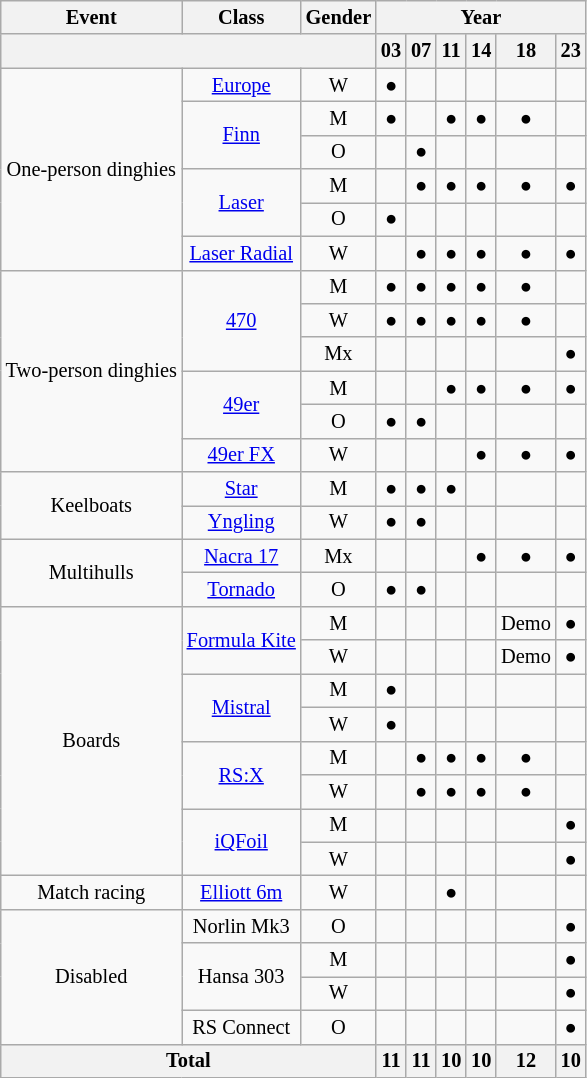<table class=wikitable style="font-size:85%; text-align:center">
<tr>
<th>Event</th>
<th>Class</th>
<th>Gender</th>
<th colspan=50>Year</th>
</tr>
<tr>
<th colspan=3></th>
<th>03</th>
<th>07</th>
<th>11</th>
<th>14</th>
<th>18</th>
<th>23</th>
</tr>
<tr>
<td rowspan=6>One-person dinghies</td>
<td><a href='#'>Europe</a></td>
<td>W</td>
<td>●</td>
<td></td>
<td></td>
<td></td>
<td></td>
<td></td>
</tr>
<tr>
<td rowspan=2><a href='#'>Finn</a></td>
<td>M</td>
<td>●</td>
<td></td>
<td>●</td>
<td>●</td>
<td>●</td>
<td></td>
</tr>
<tr>
<td>O</td>
<td></td>
<td>●</td>
<td></td>
<td></td>
<td></td>
<td></td>
</tr>
<tr>
<td rowspan=2><a href='#'>Laser</a></td>
<td>M</td>
<td></td>
<td>●</td>
<td>●</td>
<td>●</td>
<td>●</td>
<td>●</td>
</tr>
<tr>
<td>O</td>
<td>●</td>
<td></td>
<td></td>
<td></td>
<td></td>
<td></td>
</tr>
<tr>
<td><a href='#'>Laser Radial</a></td>
<td>W</td>
<td></td>
<td>●</td>
<td>●</td>
<td>●</td>
<td>●</td>
<td>●</td>
</tr>
<tr>
<td rowspan=6>Two-person dinghies</td>
<td rowspan=3><a href='#'>470</a></td>
<td>M</td>
<td>●</td>
<td>●</td>
<td>●</td>
<td>●</td>
<td>●</td>
<td></td>
</tr>
<tr>
<td>W</td>
<td>●</td>
<td>●</td>
<td>●</td>
<td>●</td>
<td>●</td>
<td></td>
</tr>
<tr>
<td>Mx</td>
<td></td>
<td></td>
<td></td>
<td></td>
<td></td>
<td>●</td>
</tr>
<tr>
<td rowspan=2><a href='#'>49er</a></td>
<td>M</td>
<td></td>
<td></td>
<td>●</td>
<td>●</td>
<td>●</td>
<td>●</td>
</tr>
<tr>
<td>O</td>
<td>●</td>
<td>●</td>
<td></td>
<td></td>
<td></td>
<td></td>
</tr>
<tr>
<td><a href='#'>49er FX</a></td>
<td>W</td>
<td></td>
<td></td>
<td></td>
<td>●</td>
<td>●</td>
<td>●</td>
</tr>
<tr>
<td rowspan=2>Keelboats</td>
<td><a href='#'>Star</a></td>
<td>M</td>
<td>●</td>
<td>●</td>
<td>●</td>
<td></td>
<td></td>
<td></td>
</tr>
<tr>
<td><a href='#'>Yngling</a></td>
<td>W</td>
<td>●</td>
<td>●</td>
<td></td>
<td></td>
<td></td>
<td></td>
</tr>
<tr>
<td rowspan=2>Multihulls</td>
<td><a href='#'>Nacra 17</a></td>
<td>Mx</td>
<td></td>
<td></td>
<td></td>
<td>●</td>
<td>●</td>
<td>●</td>
</tr>
<tr>
<td><a href='#'>Tornado</a></td>
<td>O</td>
<td>●</td>
<td>●</td>
<td></td>
<td></td>
<td></td>
<td></td>
</tr>
<tr>
<td rowspan=8>Boards</td>
<td rowspan=2><a href='#'>Formula Kite</a></td>
<td>M</td>
<td></td>
<td></td>
<td></td>
<td></td>
<td>Demo</td>
<td>●</td>
</tr>
<tr>
<td>W</td>
<td></td>
<td></td>
<td></td>
<td></td>
<td>Demo</td>
<td>●</td>
</tr>
<tr>
<td rowspan=2><a href='#'>Mistral</a></td>
<td>M</td>
<td>●</td>
<td></td>
<td></td>
<td></td>
<td></td>
<td></td>
</tr>
<tr>
<td>W</td>
<td>●</td>
<td></td>
<td></td>
<td></td>
<td></td>
<td></td>
</tr>
<tr>
<td rowspan=2><a href='#'>RS:X</a></td>
<td>M</td>
<td></td>
<td>●</td>
<td>●</td>
<td>●</td>
<td>●</td>
<td></td>
</tr>
<tr>
<td>W</td>
<td></td>
<td>●</td>
<td>●</td>
<td>●</td>
<td>●</td>
<td></td>
</tr>
<tr>
<td rowspan=2><a href='#'>iQFoil</a></td>
<td>M</td>
<td></td>
<td></td>
<td></td>
<td></td>
<td></td>
<td>●</td>
</tr>
<tr>
<td>W</td>
<td></td>
<td></td>
<td></td>
<td></td>
<td></td>
<td>●</td>
</tr>
<tr>
<td rowspan=1>Match racing</td>
<td rowspan=1><a href='#'>Elliott 6m</a></td>
<td>W</td>
<td></td>
<td></td>
<td>●</td>
<td></td>
<td></td>
</tr>
<tr>
<td rowspan=4>Disabled</td>
<td>Norlin Mk3</td>
<td>O</td>
<td></td>
<td></td>
<td></td>
<td></td>
<td></td>
<td>●</td>
</tr>
<tr>
<td rowspan=2>Hansa 303</td>
<td>M</td>
<td></td>
<td></td>
<td></td>
<td></td>
<td></td>
<td>●</td>
</tr>
<tr>
<td>W</td>
<td></td>
<td></td>
<td></td>
<td></td>
<td></td>
<td>●</td>
</tr>
<tr>
<td>RS Connect</td>
<td>O</td>
<td></td>
<td></td>
<td></td>
<td></td>
<td></td>
<td>●</td>
</tr>
<tr>
<th colspan=3>Total</th>
<th>11</th>
<th>11</th>
<th>10</th>
<th>10</th>
<th>12</th>
<th>10</th>
</tr>
</table>
